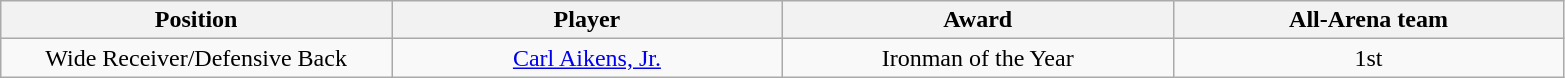<table class="wikitable sortable">
<tr>
<th bgcolor="#DDDDFF" width="20%">Position</th>
<th bgcolor="#DDDDFF" width="20%">Player</th>
<th bgcolor="#DDDDFF" width="20%">Award</th>
<th bgcolor="#DDDDFF" width="20%">All-Arena team</th>
</tr>
<tr align="center">
<td>Wide Receiver/Defensive Back</td>
<td><a href='#'>Carl Aikens, Jr.</a></td>
<td>Ironman of the Year</td>
<td>1st</td>
</tr>
</table>
